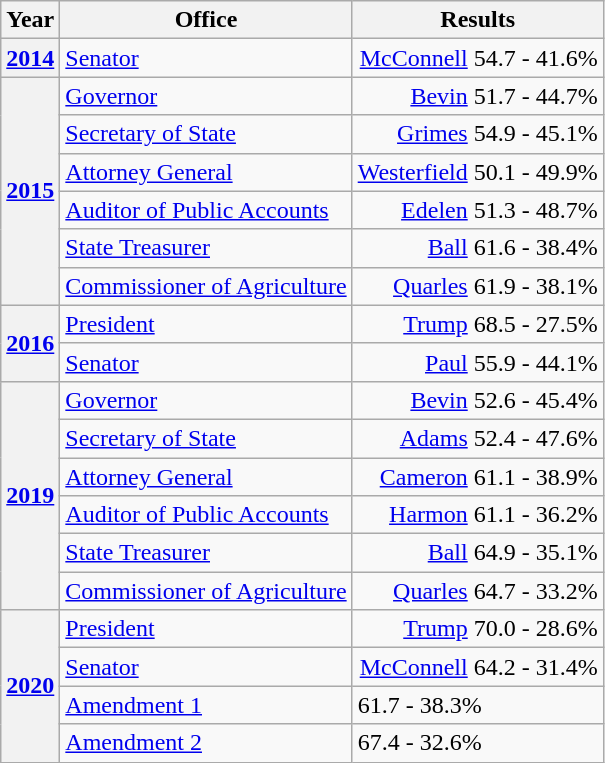<table class=wikitable>
<tr>
<th>Year</th>
<th>Office</th>
<th>Results</th>
</tr>
<tr>
<th><a href='#'>2014</a></th>
<td><a href='#'>Senator</a></td>
<td align="right" ><a href='#'>McConnell</a> 54.7 - 41.6%</td>
</tr>
<tr>
<th rowspan=6><a href='#'>2015</a></th>
<td><a href='#'>Governor</a></td>
<td align="right" ><a href='#'>Bevin</a> 51.7 - 44.7%</td>
</tr>
<tr>
<td><a href='#'>Secretary of State</a></td>
<td align="right" ><a href='#'>Grimes</a> 54.9 - 45.1%</td>
</tr>
<tr>
<td><a href='#'>Attorney General</a></td>
<td align="right" ><a href='#'>Westerfield</a> 50.1 - 49.9%</td>
</tr>
<tr>
<td><a href='#'>Auditor of Public Accounts</a></td>
<td align="right" ><a href='#'>Edelen</a> 51.3 - 48.7%</td>
</tr>
<tr>
<td><a href='#'>State Treasurer</a></td>
<td align="right" ><a href='#'>Ball</a> 61.6 - 38.4%</td>
</tr>
<tr>
<td><a href='#'>Commissioner of Agriculture</a></td>
<td align="right" ><a href='#'>Quarles</a> 61.9 - 38.1%</td>
</tr>
<tr>
<th rowspan=2><a href='#'>2016</a></th>
<td><a href='#'>President</a></td>
<td align="right" ><a href='#'>Trump</a> 68.5 - 27.5%</td>
</tr>
<tr>
<td><a href='#'>Senator</a></td>
<td align="right" ><a href='#'>Paul</a> 55.9 - 44.1%</td>
</tr>
<tr>
<th rowspan=6><a href='#'>2019</a></th>
<td><a href='#'>Governor</a></td>
<td align="right" ><a href='#'>Bevin</a> 52.6 - 45.4%</td>
</tr>
<tr>
<td><a href='#'>Secretary of State</a></td>
<td align="right" ><a href='#'>Adams</a> 52.4 - 47.6%</td>
</tr>
<tr>
<td><a href='#'>Attorney General</a></td>
<td align="right" ><a href='#'>Cameron</a> 61.1 - 38.9%</td>
</tr>
<tr>
<td><a href='#'>Auditor of Public Accounts</a></td>
<td align="right" ><a href='#'>Harmon</a> 61.1 - 36.2%</td>
</tr>
<tr>
<td><a href='#'>State Treasurer</a></td>
<td align="right" ><a href='#'>Ball</a> 64.9 - 35.1%</td>
</tr>
<tr>
<td><a href='#'>Commissioner of Agriculture</a></td>
<td align="right" ><a href='#'>Quarles</a> 64.7 - 33.2%</td>
</tr>
<tr>
<th rowspan=4><a href='#'>2020</a></th>
<td><a href='#'>President</a></td>
<td align="right" ><a href='#'>Trump</a> 70.0 - 28.6%</td>
</tr>
<tr>
<td><a href='#'>Senator</a></td>
<td align="right" ><a href='#'>McConnell</a> 64.2 - 31.4%</td>
</tr>
<tr>
<td><a href='#'>Amendment 1</a></td>
<td> 61.7 - 38.3%</td>
</tr>
<tr>
<td><a href='#'>Amendment 2</a></td>
<td> 67.4 - 32.6%</td>
</tr>
</table>
